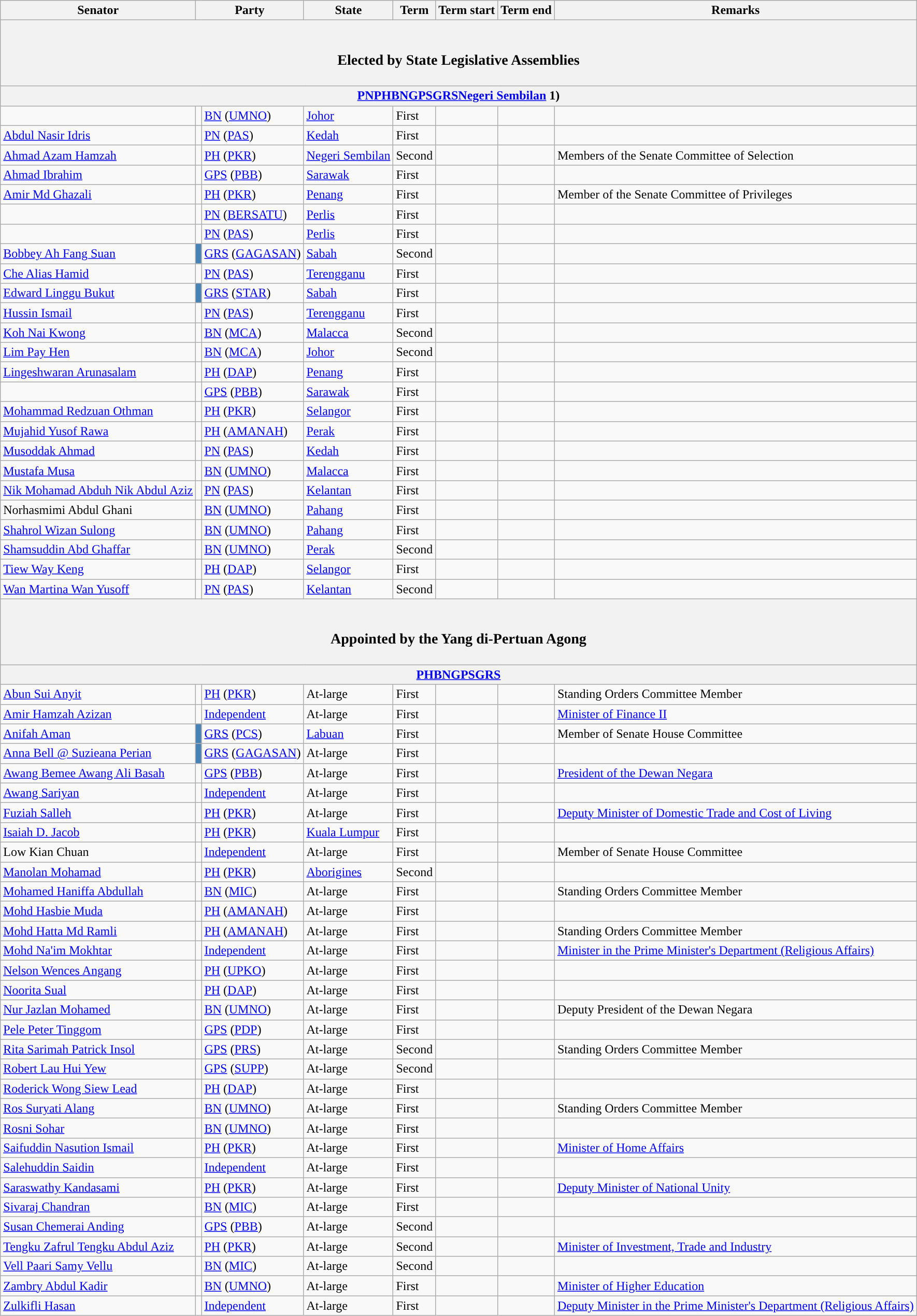<table class="wikitable sortable">
<tr>
<th>Senator</th>
<th colspan="2">Party</th>
<th>State</th>
<th>Term</th>
<th>Term start</th>
<th>Term end</th>
<th>Remarks</th>
</tr>
<tr>
<th colspan="8"><br><h3>Elected by State Legislative Assemblies</h3></th>
</tr>
<tr>
<th colspan="8"><a href='#'>PN</a><a href='#'>PH</a><a href='#'>BN</a><a href='#'>GPS</a><a href='#'>GRS</a><a href='#'>Negeri Sembilan</a> 1)</th>
</tr>
<tr>
<td></td>
<td></td>
<td><a href='#'>BN</a> (<a href='#'>UMNO</a>)</td>
<td><a href='#'>Johor</a></td>
<td>First</td>
<td></td>
<td></td>
<td></td>
</tr>
<tr>
<td><a href='#'>Abdul Nasir Idris</a></td>
<td></td>
<td><a href='#'>PN</a> (<a href='#'>PAS</a>)</td>
<td><a href='#'>Kedah</a></td>
<td>First</td>
<td></td>
<td></td>
<td></td>
</tr>
<tr>
<td><a href='#'>Ahmad Azam Hamzah</a></td>
<td></td>
<td><a href='#'>PH</a> (<a href='#'>PKR</a>)</td>
<td><a href='#'>Negeri Sembilan</a></td>
<td>Second</td>
<td></td>
<td></td>
<td>Members of the Senate Committee of Selection</td>
</tr>
<tr>
<td><a href='#'>Ahmad Ibrahim</a></td>
<td></td>
<td><a href='#'>GPS</a> (<a href='#'>PBB</a>)</td>
<td><a href='#'>Sarawak</a></td>
<td>First</td>
<td></td>
<td></td>
<td></td>
</tr>
<tr>
<td><a href='#'>Amir Md Ghazali</a></td>
<td></td>
<td><a href='#'>PH</a> (<a href='#'>PKR</a>)</td>
<td><a href='#'>Penang</a></td>
<td>First</td>
<td></td>
<td></td>
<td>Member of the Senate Committee of Privileges</td>
</tr>
<tr>
<td></td>
<td></td>
<td><a href='#'>PN</a> (<a href='#'>BERSATU</a>)</td>
<td><a href='#'>Perlis</a></td>
<td>First</td>
<td></td>
<td></td>
<td></td>
</tr>
<tr>
<td></td>
<td></td>
<td><a href='#'>PN</a> (<a href='#'>PAS</a>)</td>
<td><a href='#'>Perlis</a></td>
<td>First</td>
<td></td>
<td></td>
<td></td>
</tr>
<tr>
<td><a href='#'>Bobbey Ah Fang Suan</a></td>
<td style="background-color: #4682B4;"></td>
<td><a href='#'>GRS</a> (<a href='#'>GAGASAN</a>)</td>
<td><a href='#'>Sabah</a></td>
<td>Second</td>
<td></td>
<td></td>
<td></td>
</tr>
<tr>
<td><a href='#'>Che Alias Hamid</a></td>
<td></td>
<td><a href='#'>PN</a> (<a href='#'>PAS</a>)</td>
<td><a href='#'>Terengganu</a></td>
<td>First</td>
<td></td>
<td></td>
<td></td>
</tr>
<tr>
<td><a href='#'>Edward Linggu Bukut</a></td>
<td style="background-color: #4682B4;"></td>
<td><a href='#'>GRS</a> (<a href='#'>STAR</a>)</td>
<td><a href='#'>Sabah</a></td>
<td>First</td>
<td></td>
<td></td>
<td></td>
</tr>
<tr>
<td><a href='#'>Hussin Ismail</a></td>
<td></td>
<td><a href='#'>PN</a> (<a href='#'>PAS</a>)</td>
<td><a href='#'>Terengganu</a></td>
<td>First</td>
<td></td>
<td></td>
<td></td>
</tr>
<tr>
<td><a href='#'>Koh Nai Kwong</a></td>
<td></td>
<td><a href='#'>BN</a> (<a href='#'>MCA</a>)</td>
<td><a href='#'>Malacca</a></td>
<td>Second</td>
<td></td>
<td></td>
<td></td>
</tr>
<tr>
<td><a href='#'>Lim Pay Hen</a></td>
<td></td>
<td><a href='#'>BN</a> (<a href='#'>MCA</a>)</td>
<td><a href='#'>Johor</a></td>
<td>Second</td>
<td></td>
<td></td>
<td></td>
</tr>
<tr>
<td><a href='#'>Lingeshwaran Arunasalam</a></td>
<td></td>
<td><a href='#'>PH</a> (<a href='#'>DAP</a>)</td>
<td><a href='#'>Penang</a></td>
<td>First</td>
<td></td>
<td></td>
<td></td>
</tr>
<tr>
<td></td>
<td></td>
<td><a href='#'>GPS</a> (<a href='#'>PBB</a>)</td>
<td><a href='#'>Sarawak</a></td>
<td>First</td>
<td></td>
<td></td>
<td></td>
</tr>
<tr>
<td><a href='#'>Mohammad Redzuan Othman</a></td>
<td></td>
<td><a href='#'>PH</a> (<a href='#'>PKR</a>)</td>
<td><a href='#'>Selangor</a></td>
<td>First</td>
<td></td>
<td></td>
<td></td>
</tr>
<tr>
<td><a href='#'>Mujahid Yusof Rawa</a></td>
<td></td>
<td><a href='#'>PH</a> (<a href='#'>AMANAH</a>)</td>
<td><a href='#'>Perak</a></td>
<td>First</td>
<td></td>
<td></td>
<td></td>
</tr>
<tr>
<td><a href='#'>Musoddak Ahmad</a></td>
<td></td>
<td><a href='#'>PN</a> (<a href='#'>PAS</a>)</td>
<td><a href='#'>Kedah</a></td>
<td>First</td>
<td></td>
<td></td>
<td></td>
</tr>
<tr>
<td><a href='#'>Mustafa Musa</a></td>
<td></td>
<td><a href='#'>BN</a> (<a href='#'>UMNO</a>)</td>
<td><a href='#'>Malacca</a></td>
<td>First</td>
<td></td>
<td></td>
<td></td>
</tr>
<tr>
<td><a href='#'>Nik Mohamad Abduh Nik Abdul Aziz</a></td>
<td></td>
<td><a href='#'>PN</a> (<a href='#'>PAS</a>)</td>
<td><a href='#'>Kelantan</a></td>
<td>First</td>
<td></td>
<td></td>
<td></td>
</tr>
<tr>
<td>Norhasmimi Abdul Ghani</td>
<td></td>
<td><a href='#'>BN</a> (<a href='#'>UMNO</a>)</td>
<td><a href='#'>Pahang</a></td>
<td>First</td>
<td></td>
<td></td>
<td></td>
</tr>
<tr>
<td><a href='#'>Shahrol Wizan Sulong</a></td>
<td></td>
<td><a href='#'>BN</a> (<a href='#'>UMNO</a>)</td>
<td><a href='#'>Pahang</a></td>
<td>First</td>
<td></td>
<td></td>
<td></td>
</tr>
<tr>
<td><a href='#'>Shamsuddin Abd Ghaffar</a></td>
<td></td>
<td><a href='#'>BN</a> (<a href='#'>UMNO</a>)</td>
<td><a href='#'>Perak</a></td>
<td>Second</td>
<td></td>
<td></td>
<td></td>
</tr>
<tr>
<td><a href='#'>Tiew Way Keng</a></td>
<td></td>
<td><a href='#'>PH</a> (<a href='#'>DAP</a>)</td>
<td><a href='#'>Selangor</a></td>
<td>First</td>
<td></td>
<td></td>
<td></td>
</tr>
<tr>
<td><a href='#'>Wan Martina Wan Yusoff</a></td>
<td></td>
<td><a href='#'>PN</a> (<a href='#'>PAS</a>)</td>
<td><a href='#'>Kelantan</a></td>
<td>Second</td>
<td></td>
<td></td>
<td></td>
</tr>
<tr>
<th colspan="8"><br><h3>Appointed by the Yang di-Pertuan Agong</h3></th>
</tr>
<tr>
<th colspan="8"><a href='#'>PH</a><a href='#'>BN</a><a href='#'>GPS</a><a href='#'>GRS</a></th>
</tr>
<tr>
<td><a href='#'>Abun Sui Anyit</a></td>
<td></td>
<td><a href='#'>PH</a> (<a href='#'>PKR</a>)</td>
<td>At-large</td>
<td>First</td>
<td></td>
<td></td>
<td>Standing Orders Committee Member</td>
</tr>
<tr>
<td><a href='#'>Amir Hamzah Azizan</a></td>
<td></td>
<td><a href='#'>Independent</a></td>
<td>At-large</td>
<td>First</td>
<td></td>
<td></td>
<td><a href='#'>Minister of Finance II</a></td>
</tr>
<tr>
<td><a href='#'>Anifah Aman</a></td>
<td style="background-color: #4682B4;"></td>
<td><a href='#'>GRS</a> (<a href='#'>PCS</a>)</td>
<td><a href='#'>Labuan</a></td>
<td>First</td>
<td></td>
<td></td>
<td>Member of Senate House Committee</td>
</tr>
<tr>
<td><a href='#'>Anna Bell @ Suzieana Perian</a></td>
<td style="background-color: #4682B4;"></td>
<td><a href='#'>GRS</a> (<a href='#'>GAGASAN</a>)</td>
<td>At-large</td>
<td>First</td>
<td></td>
<td></td>
<td></td>
</tr>
<tr>
<td><a href='#'>Awang Bemee Awang Ali Basah</a></td>
<td></td>
<td><a href='#'>GPS</a> (<a href='#'>PBB</a>)</td>
<td>At-large</td>
<td>First</td>
<td></td>
<td></td>
<td><a href='#'>President of the Dewan Negara</a></td>
</tr>
<tr>
<td><a href='#'>Awang Sariyan</a></td>
<td></td>
<td><a href='#'>Independent</a></td>
<td>At-large</td>
<td>First</td>
<td></td>
<td></td>
<td></td>
</tr>
<tr>
<td><a href='#'>Fuziah Salleh</a></td>
<td></td>
<td><a href='#'>PH</a> (<a href='#'>PKR</a>)</td>
<td>At-large</td>
<td>First</td>
<td></td>
<td></td>
<td><a href='#'>Deputy Minister of Domestic Trade and Cost of Living</a></td>
</tr>
<tr>
<td><a href='#'>Isaiah D. Jacob</a></td>
<td></td>
<td><a href='#'>PH</a> (<a href='#'>PKR</a>)</td>
<td><a href='#'>Kuala Lumpur</a></td>
<td>First</td>
<td></td>
<td></td>
<td></td>
</tr>
<tr>
<td>Low Kian Chuan</td>
<td></td>
<td><a href='#'>Independent</a></td>
<td>At-large</td>
<td>First</td>
<td></td>
<td></td>
<td>Member of Senate House Committee</td>
</tr>
<tr>
<td><a href='#'>Manolan Mohamad</a></td>
<td></td>
<td><a href='#'>PH</a> (<a href='#'>PKR</a>)</td>
<td><a href='#'>Aborigines</a></td>
<td>Second</td>
<td></td>
<td></td>
<td></td>
</tr>
<tr>
<td><a href='#'>Mohamed Haniffa Abdullah</a></td>
<td></td>
<td><a href='#'>BN</a> (<a href='#'>MIC</a>)</td>
<td>At-large</td>
<td>First</td>
<td></td>
<td></td>
<td>Standing Orders Committee Member</td>
</tr>
<tr>
<td><a href='#'>Mohd Hasbie Muda</a></td>
<td></td>
<td><a href='#'>PH</a> (<a href='#'>AMANAH</a>)</td>
<td>At-large</td>
<td>First</td>
<td></td>
<td></td>
<td></td>
</tr>
<tr>
<td><a href='#'>Mohd Hatta Md Ramli</a></td>
<td></td>
<td><a href='#'>PH</a> (<a href='#'>AMANAH</a>)</td>
<td>At-large</td>
<td>First</td>
<td></td>
<td></td>
<td>Standing Orders Committee Member</td>
</tr>
<tr>
<td><a href='#'>Mohd Na'im Mokhtar</a></td>
<td></td>
<td><a href='#'>Independent</a></td>
<td>At-large</td>
<td>First</td>
<td></td>
<td></td>
<td><a href='#'>Minister in the Prime Minister's Department (Religious Affairs)</a></td>
</tr>
<tr>
<td><a href='#'>Nelson Wences Angang</a></td>
<td></td>
<td><a href='#'>PH</a> (<a href='#'>UPKO</a>)</td>
<td>At-large</td>
<td>First</td>
<td></td>
<td></td>
<td></td>
</tr>
<tr>
<td><a href='#'>Noorita Sual</a></td>
<td></td>
<td><a href='#'>PH</a> (<a href='#'>DAP</a>)</td>
<td>At-large</td>
<td>First</td>
<td></td>
<td></td>
<td></td>
</tr>
<tr>
<td><a href='#'>Nur Jazlan Mohamed</a></td>
<td></td>
<td><a href='#'>BN</a> (<a href='#'>UMNO</a>)</td>
<td>At-large</td>
<td>First</td>
<td></td>
<td></td>
<td>Deputy President of the Dewan Negara</td>
</tr>
<tr>
<td><a href='#'>Pele Peter Tinggom</a></td>
<td></td>
<td><a href='#'>GPS</a> (<a href='#'>PDP</a>)</td>
<td>At-large</td>
<td>First</td>
<td></td>
<td></td>
<td></td>
</tr>
<tr>
<td><a href='#'>Rita Sarimah Patrick Insol</a></td>
<td></td>
<td><a href='#'>GPS</a> (<a href='#'>PRS</a>)</td>
<td>At-large</td>
<td>Second</td>
<td></td>
<td></td>
<td>Standing Orders Committee Member</td>
</tr>
<tr>
<td><a href='#'>Robert Lau Hui Yew</a></td>
<td></td>
<td><a href='#'>GPS</a> (<a href='#'>SUPP</a>)</td>
<td>At-large</td>
<td>Second</td>
<td></td>
<td></td>
<td></td>
</tr>
<tr>
<td><a href='#'>Roderick Wong Siew Lead</a></td>
<td></td>
<td><a href='#'>PH</a> (<a href='#'>DAP</a>)</td>
<td>At-large</td>
<td>First</td>
<td></td>
<td></td>
<td></td>
</tr>
<tr>
<td><a href='#'>Ros Suryati Alang</a></td>
<td></td>
<td><a href='#'>BN</a> (<a href='#'>UMNO</a>)</td>
<td>At-large</td>
<td>First</td>
<td></td>
<td></td>
<td>Standing Orders Committee Member</td>
</tr>
<tr>
<td><a href='#'>Rosni Sohar</a></td>
<td></td>
<td><a href='#'>BN</a> (<a href='#'>UMNO</a>)</td>
<td>At-large</td>
<td>First</td>
<td></td>
<td></td>
<td></td>
</tr>
<tr>
<td><a href='#'>Saifuddin Nasution Ismail</a></td>
<td></td>
<td><a href='#'>PH</a> (<a href='#'>PKR</a>)</td>
<td>At-large</td>
<td>First</td>
<td></td>
<td></td>
<td><a href='#'>Minister of Home Affairs</a></td>
</tr>
<tr>
<td><a href='#'>Salehuddin Saidin</a></td>
<td></td>
<td><a href='#'>Independent</a></td>
<td>At-large</td>
<td>First</td>
<td></td>
<td></td>
<td></td>
</tr>
<tr>
<td><a href='#'>Saraswathy Kandasami</a></td>
<td></td>
<td><a href='#'>PH</a> (<a href='#'>PKR</a>)</td>
<td>At-large</td>
<td>First</td>
<td></td>
<td></td>
<td><a href='#'>Deputy Minister of National Unity</a></td>
</tr>
<tr>
<td><a href='#'>Sivaraj Chandran</a></td>
<td></td>
<td><a href='#'>BN</a> (<a href='#'>MIC</a>)</td>
<td>At-large</td>
<td>First</td>
<td></td>
<td></td>
<td></td>
</tr>
<tr>
<td><a href='#'>Susan Chemerai Anding</a></td>
<td></td>
<td><a href='#'>GPS</a> (<a href='#'>PBB</a>)</td>
<td>At-large</td>
<td>Second</td>
<td></td>
<td></td>
<td></td>
</tr>
<tr>
<td><a href='#'>Tengku Zafrul Tengku Abdul Aziz</a></td>
<td></td>
<td><a href='#'>PH</a> (<a href='#'>PKR</a>)</td>
<td>At-large</td>
<td>Second</td>
<td></td>
<td></td>
<td><a href='#'>Minister of Investment, Trade and Industry</a></td>
</tr>
<tr>
<td><a href='#'>Vell Paari Samy Vellu</a></td>
<td></td>
<td><a href='#'>BN</a> (<a href='#'>MIC</a>)</td>
<td>At-large</td>
<td>Second</td>
<td></td>
<td></td>
<td></td>
</tr>
<tr>
<td><a href='#'>Zambry Abdul Kadir</a></td>
<td></td>
<td><a href='#'>BN</a> (<a href='#'>UMNO</a>)</td>
<td>At-large</td>
<td>First</td>
<td></td>
<td></td>
<td><a href='#'>Minister of Higher Education</a></td>
</tr>
<tr>
<td><a href='#'>Zulkifli Hasan</a></td>
<td></td>
<td><a href='#'>Independent</a></td>
<td>At-large</td>
<td>First</td>
<td></td>
<td></td>
<td><a href='#'>Deputy Minister in the Prime Minister's Department (Religious Affairs)</a></td>
</tr>
</table>
